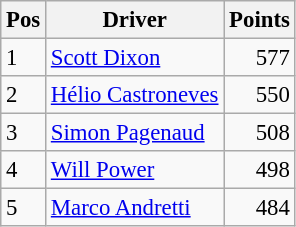<table class="wikitable" style="font-size: 95%;">
<tr>
<th>Pos</th>
<th>Driver</th>
<th>Points</th>
</tr>
<tr>
<td>1</td>
<td> <a href='#'>Scott Dixon</a></td>
<td align="right">577</td>
</tr>
<tr>
<td>2</td>
<td> <a href='#'>Hélio Castroneves</a></td>
<td align="right">550</td>
</tr>
<tr>
<td>3</td>
<td> <a href='#'>Simon Pagenaud</a></td>
<td align="right">508</td>
</tr>
<tr>
<td>4</td>
<td> <a href='#'>Will Power</a></td>
<td align="right">498</td>
</tr>
<tr>
<td>5</td>
<td> <a href='#'>Marco Andretti</a></td>
<td align="right">484</td>
</tr>
</table>
